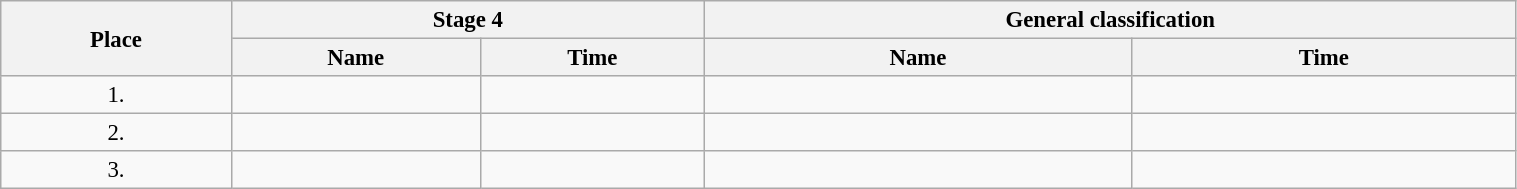<table class=wikitable style="font-size:95%" width="80%">
<tr>
<th rowspan="2">Place</th>
<th colspan="2">Stage 4</th>
<th colspan="2">General classification</th>
</tr>
<tr>
<th>Name</th>
<th>Time</th>
<th>Name</th>
<th>Time</th>
</tr>
<tr>
<td align="center">1.</td>
<td></td>
<td></td>
<td></td>
<td></td>
</tr>
<tr>
<td align="center">2.</td>
<td></td>
<td></td>
<td></td>
<td></td>
</tr>
<tr>
<td align="center">3.</td>
<td></td>
<td></td>
<td></td>
<td></td>
</tr>
</table>
